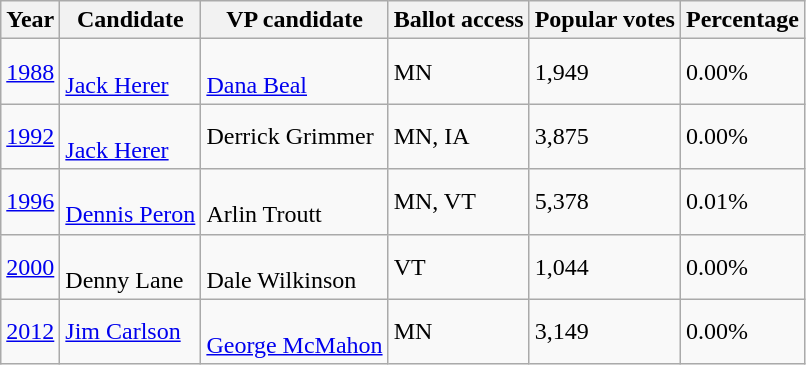<table class="wikitable">
<tr>
<th>Year</th>
<th>Candidate</th>
<th>VP candidate</th>
<th>Ballot access</th>
<th>Popular votes</th>
<th>Percentage</th>
</tr>
<tr>
<td><a href='#'>1988</a></td>
<td><br><a href='#'>Jack Herer</a></td>
<td><br><a href='#'>Dana Beal</a></td>
<td>MN</td>
<td>1,949</td>
<td>0.00%</td>
</tr>
<tr>
<td><a href='#'>1992</a></td>
<td><br><a href='#'>Jack Herer</a></td>
<td>Derrick Grimmer</td>
<td>MN, IA</td>
<td>3,875</td>
<td>0.00%</td>
</tr>
<tr>
<td><a href='#'>1996</a></td>
<td><br><a href='#'>Dennis Peron</a></td>
<td><br>Arlin Troutt</td>
<td>MN, VT</td>
<td>5,378</td>
<td>0.01%</td>
</tr>
<tr>
<td><a href='#'>2000</a></td>
<td><br> Denny Lane</td>
<td><br> Dale Wilkinson</td>
<td>VT</td>
<td>1,044</td>
<td>0.00%</td>
</tr>
<tr>
<td><a href='#'>2012</a></td>
<td><a href='#'>Jim Carlson</a></td>
<td><br><a href='#'>George McMahon</a></td>
<td>MN</td>
<td>3,149</td>
<td>0.00%</td>
</tr>
</table>
